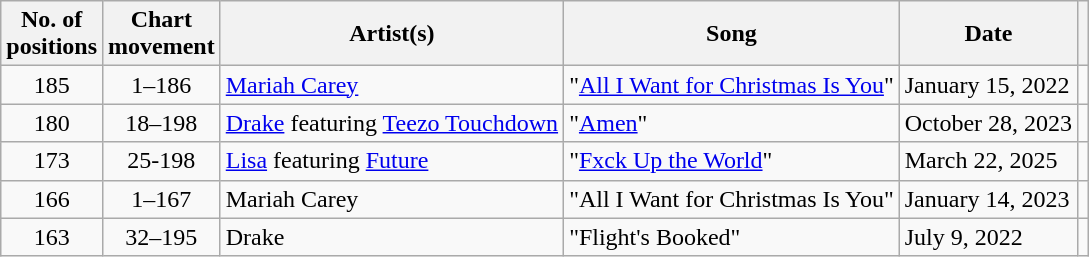<table class="wikitable">
<tr>
<th>No. of<br>positions</th>
<th>Chart<br>movement</th>
<th>Artist(s)</th>
<th>Song</th>
<th>Date</th>
<th></th>
</tr>
<tr>
<td align="center">185</td>
<td align="center">1–186</td>
<td><a href='#'>Mariah Carey</a></td>
<td>"<a href='#'>All I Want for Christmas Is You</a>"</td>
<td>January 15, 2022</td>
<td></td>
</tr>
<tr>
<td align="center">180</td>
<td align="center">18–198</td>
<td><a href='#'>Drake</a> featuring <a href='#'>Teezo Touchdown</a></td>
<td>"<a href='#'>Amen</a>"</td>
<td>October 28, 2023</td>
<td></td>
</tr>
<tr>
<td align="center">173</td>
<td align="center">25-198</td>
<td><a href='#'>Lisa</a> featuring <a href='#'>Future</a></td>
<td>"<a href='#'>Fxck Up the World</a>"</td>
<td>March 22, 2025</td>
<td></td>
</tr>
<tr>
<td align="center">166</td>
<td align="center">1–167</td>
<td>Mariah Carey</td>
<td>"All I Want for Christmas Is You"</td>
<td>January 14, 2023</td>
<td></td>
</tr>
<tr>
<td align="center">163</td>
<td align="center">32–195</td>
<td>Drake</td>
<td>"Flight's Booked"</td>
<td>July 9, 2022</td>
<td></td>
</tr>
</table>
